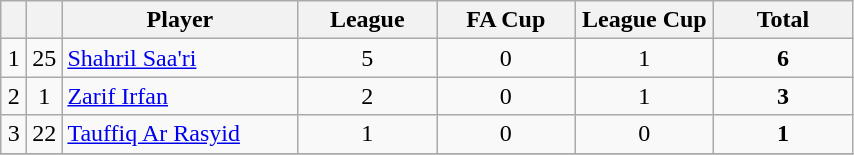<table class="wikitable" style="text-align:center">
<tr>
<th width=10></th>
<th width=10></th>
<th width=150>Player</th>
<th width=85>League</th>
<th width=85>FA Cup</th>
<th width=85>League Cup</th>
<th width=85>Total</th>
</tr>
<tr>
<td>1</td>
<td>25</td>
<td align=left> <a href='#'>Shahril Saa'ri</a></td>
<td>5</td>
<td>0</td>
<td>1</td>
<td><strong>6</strong></td>
</tr>
<tr>
<td>2</td>
<td>1</td>
<td align=left> <a href='#'>Zarif Irfan</a></td>
<td>2</td>
<td>0</td>
<td>1</td>
<td><strong>3</strong></td>
</tr>
<tr>
<td>3</td>
<td>22</td>
<td align=left> <a href='#'>Tauffiq Ar Rasyid</a></td>
<td>1</td>
<td>0</td>
<td>0</td>
<td><strong>1</strong></td>
</tr>
<tr>
</tr>
</table>
